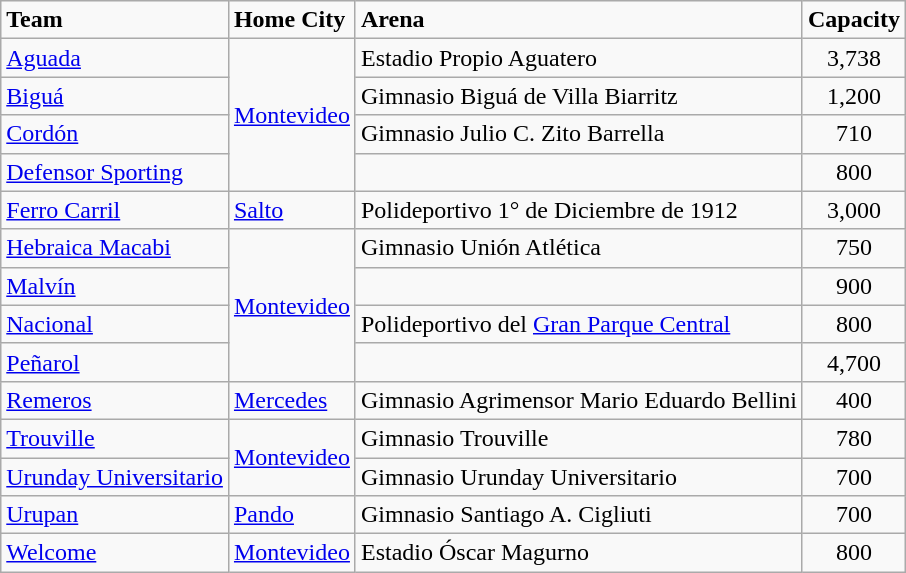<table class="wikitable sortable">
<tr>
<td><strong>Team</strong></td>
<td><strong>Home City</strong></td>
<td><strong>Arena</strong></td>
<td><strong>Capacity</strong></td>
</tr>
<tr align=left>
<td><a href='#'>Aguada</a></td>
<td rowspan=4> <a href='#'>Montevideo</a></td>
<td>Estadio Propio Aguatero</td>
<td align="center">3,738</td>
</tr>
<tr align=left>
<td><a href='#'>Biguá</a></td>
<td>Gimnasio Biguá de Villa Biarritz</td>
<td align="center">1,200</td>
</tr>
<tr align=left>
<td><a href='#'>Cordón</a></td>
<td>Gimnasio Julio C. Zito Barrella</td>
<td align="center">710</td>
</tr>
<tr align=left>
<td><a href='#'>Defensor Sporting</a></td>
<td></td>
<td align="center">800</td>
</tr>
<tr align=left>
<td><a href='#'>Ferro Carril</a></td>
<td> <a href='#'>Salto</a></td>
<td>Polideportivo 1° de Diciembre de 1912</td>
<td align="center">3,000</td>
</tr>
<tr align=left>
<td><a href='#'>Hebraica Macabi</a></td>
<td rowspan=4> <a href='#'>Montevideo</a></td>
<td>Gimnasio Unión Atlética</td>
<td align="center">750</td>
</tr>
<tr align=left>
<td><a href='#'>Malvín</a></td>
<td></td>
<td align="center">900</td>
</tr>
<tr align=left>
<td><a href='#'>Nacional</a></td>
<td>Polideportivo del <a href='#'>Gran Parque Central</a></td>
<td align="center">800</td>
</tr>
<tr align=left>
<td><a href='#'>Peñarol</a></td>
<td></td>
<td align="center">4,700</td>
</tr>
<tr align=left>
<td><a href='#'>Remeros</a></td>
<td> <a href='#'>Mercedes</a></td>
<td>Gimnasio Agrimensor Mario Eduardo Bellini</td>
<td align="center">400</td>
</tr>
<tr align=left>
<td><a href='#'>Trouville</a></td>
<td rowspan=2> <a href='#'>Montevideo</a></td>
<td>Gimnasio Trouville</td>
<td align="center">780</td>
</tr>
<tr align=left>
<td><a href='#'>Urunday Universitario</a></td>
<td>Gimnasio Urunday Universitario</td>
<td align="center">700</td>
</tr>
<tr align=left>
<td><a href='#'>Urupan</a></td>
<td> <a href='#'>Pando</a></td>
<td>Gimnasio Santiago A. Cigliuti</td>
<td align="center">700</td>
</tr>
<tr align=left>
<td><a href='#'>Welcome</a></td>
<td> <a href='#'>Montevideo</a></td>
<td>Estadio Óscar Magurno</td>
<td align="center">800</td>
</tr>
</table>
